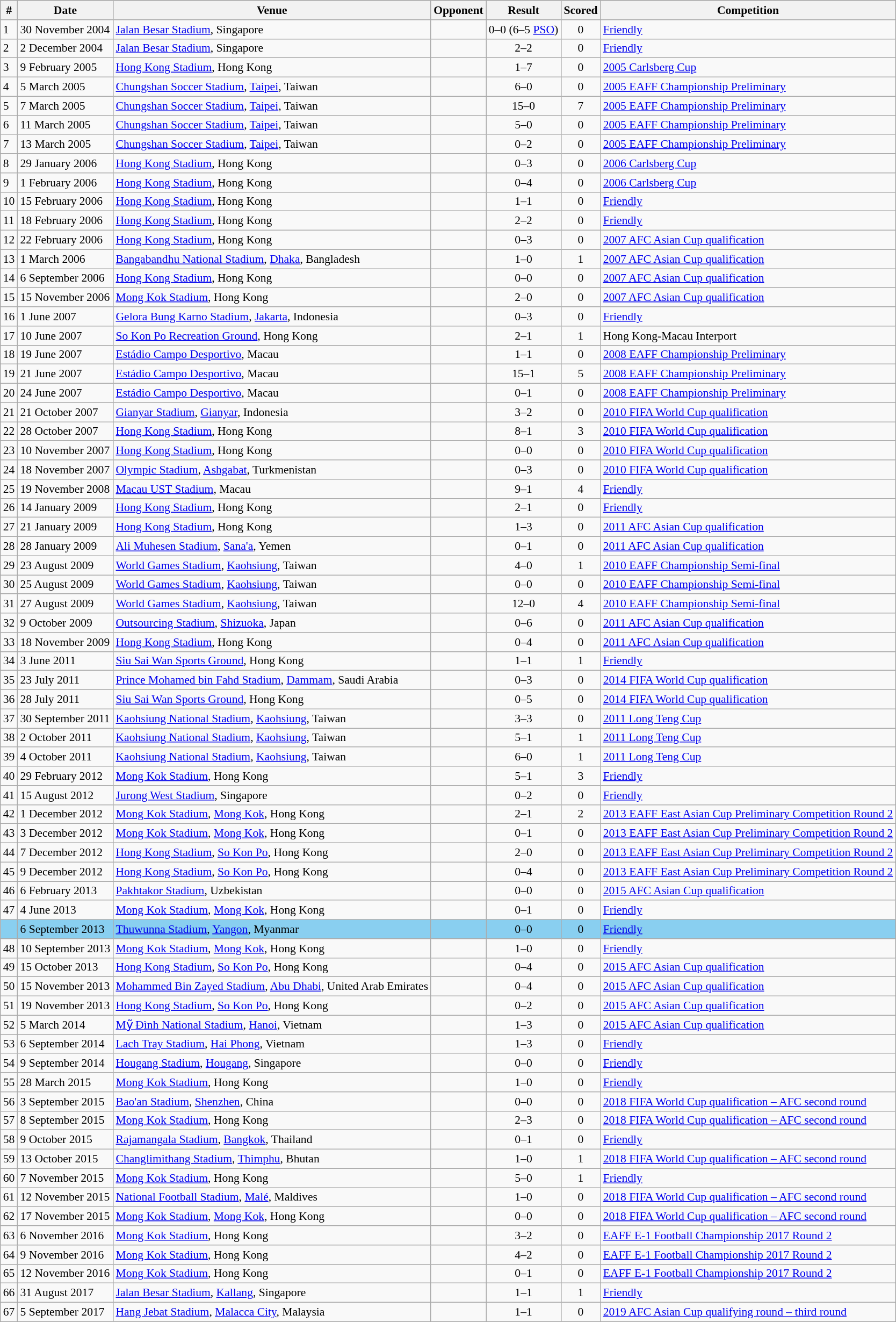<table class="wikitable collapsible collapsed" style="font-size:90%; text-align: left;" align=center>
<tr bgcolor="#CCCCCC" align="center">
<th>#</th>
<th>Date</th>
<th>Venue</th>
<th>Opponent</th>
<th>Result</th>
<th>Scored</th>
<th>Competition</th>
</tr>
<tr>
<td>1</td>
<td>30 November 2004</td>
<td><a href='#'>Jalan Besar Stadium</a>, Singapore</td>
<td></td>
<td align=center>0–0 (6–5 <a href='#'>PSO</a>)</td>
<td align=center>0</td>
<td><a href='#'>Friendly</a></td>
</tr>
<tr>
<td>2</td>
<td>2 December 2004</td>
<td><a href='#'>Jalan Besar Stadium</a>, Singapore</td>
<td></td>
<td align=center>2–2</td>
<td align=center>0</td>
<td><a href='#'>Friendly</a></td>
</tr>
<tr>
<td>3</td>
<td>9 February 2005</td>
<td><a href='#'>Hong Kong Stadium</a>, Hong Kong</td>
<td></td>
<td align=center>1–7</td>
<td align=center>0</td>
<td><a href='#'>2005 Carlsberg Cup</a></td>
</tr>
<tr>
<td>4</td>
<td>5 March 2005</td>
<td><a href='#'>Chungshan Soccer Stadium</a>, <a href='#'>Taipei</a>, Taiwan</td>
<td></td>
<td align=center>6–0</td>
<td align=center>0</td>
<td><a href='#'>2005 EAFF Championship Preliminary</a></td>
</tr>
<tr>
<td>5</td>
<td>7 March 2005</td>
<td><a href='#'>Chungshan Soccer Stadium</a>, <a href='#'>Taipei</a>, Taiwan</td>
<td></td>
<td align=center>15–0</td>
<td align=center>7</td>
<td><a href='#'>2005 EAFF Championship Preliminary</a></td>
</tr>
<tr>
<td>6</td>
<td>11 March 2005</td>
<td><a href='#'>Chungshan Soccer Stadium</a>, <a href='#'>Taipei</a>, Taiwan</td>
<td></td>
<td align=center>5–0</td>
<td align=center>0</td>
<td><a href='#'>2005 EAFF Championship Preliminary</a></td>
</tr>
<tr>
<td>7</td>
<td>13 March 2005</td>
<td><a href='#'>Chungshan Soccer Stadium</a>, <a href='#'>Taipei</a>, Taiwan</td>
<td></td>
<td align=center>0–2</td>
<td align=center>0</td>
<td><a href='#'>2005 EAFF Championship Preliminary</a></td>
</tr>
<tr>
<td>8</td>
<td>29 January 2006</td>
<td><a href='#'>Hong Kong Stadium</a>, Hong Kong</td>
<td></td>
<td align=center>0–3</td>
<td align=center>0</td>
<td><a href='#'>2006 Carlsberg Cup</a></td>
</tr>
<tr>
<td>9</td>
<td>1 February 2006</td>
<td><a href='#'>Hong Kong Stadium</a>, Hong Kong</td>
<td></td>
<td align=center>0–4</td>
<td align=center>0</td>
<td><a href='#'>2006 Carlsberg Cup</a></td>
</tr>
<tr>
<td>10</td>
<td>15 February 2006</td>
<td><a href='#'>Hong Kong Stadium</a>, Hong Kong</td>
<td></td>
<td align=center>1–1</td>
<td align=center>0</td>
<td><a href='#'>Friendly</a></td>
</tr>
<tr>
<td>11</td>
<td>18 February 2006</td>
<td><a href='#'>Hong Kong Stadium</a>, Hong Kong</td>
<td></td>
<td align=center>2–2</td>
<td align=center>0</td>
<td><a href='#'>Friendly</a></td>
</tr>
<tr>
<td>12</td>
<td>22 February 2006</td>
<td><a href='#'>Hong Kong Stadium</a>, Hong Kong</td>
<td></td>
<td align=center>0–3</td>
<td align=center>0</td>
<td><a href='#'>2007 AFC Asian Cup qualification</a></td>
</tr>
<tr>
<td>13</td>
<td>1 March 2006</td>
<td><a href='#'>Bangabandhu National Stadium</a>, <a href='#'>Dhaka</a>, Bangladesh</td>
<td></td>
<td align=center>1–0</td>
<td align=center>1</td>
<td><a href='#'>2007 AFC Asian Cup qualification</a></td>
</tr>
<tr>
<td>14</td>
<td>6 September 2006</td>
<td><a href='#'>Hong Kong Stadium</a>, Hong Kong</td>
<td></td>
<td align=center>0–0</td>
<td align=center>0</td>
<td><a href='#'>2007 AFC Asian Cup qualification</a></td>
</tr>
<tr>
<td>15</td>
<td>15 November 2006</td>
<td><a href='#'>Mong Kok Stadium</a>, Hong Kong</td>
<td></td>
<td align=center>2–0</td>
<td align=center>0</td>
<td><a href='#'>2007 AFC Asian Cup qualification</a></td>
</tr>
<tr>
<td>16</td>
<td>1 June 2007</td>
<td><a href='#'>Gelora Bung Karno Stadium</a>, <a href='#'>Jakarta</a>, Indonesia</td>
<td></td>
<td align=center>0–3</td>
<td align=center>0</td>
<td><a href='#'>Friendly</a></td>
</tr>
<tr>
<td>17</td>
<td>10 June 2007</td>
<td><a href='#'>So Kon Po Recreation Ground</a>, Hong Kong</td>
<td></td>
<td align=center>2–1</td>
<td align=center>1</td>
<td>Hong Kong-Macau Interport</td>
</tr>
<tr>
<td>18</td>
<td>19 June 2007</td>
<td><a href='#'>Estádio Campo Desportivo</a>, Macau</td>
<td></td>
<td align=center>1–1</td>
<td align=center>0</td>
<td><a href='#'>2008 EAFF Championship Preliminary</a></td>
</tr>
<tr>
<td>19</td>
<td>21 June 2007</td>
<td><a href='#'>Estádio Campo Desportivo</a>, Macau</td>
<td></td>
<td align=center>15–1</td>
<td align=center>5</td>
<td><a href='#'>2008 EAFF Championship Preliminary</a></td>
</tr>
<tr>
<td>20</td>
<td>24 June 2007</td>
<td><a href='#'>Estádio Campo Desportivo</a>, Macau</td>
<td></td>
<td align=center>0–1</td>
<td align=center>0</td>
<td><a href='#'>2008 EAFF Championship Preliminary</a></td>
</tr>
<tr>
<td>21</td>
<td>21 October 2007</td>
<td><a href='#'>Gianyar Stadium</a>, <a href='#'>Gianyar</a>, Indonesia</td>
<td></td>
<td align=center>3–2</td>
<td align=center>0</td>
<td><a href='#'>2010 FIFA World Cup qualification</a></td>
</tr>
<tr>
<td>22</td>
<td>28 October 2007</td>
<td><a href='#'>Hong Kong Stadium</a>, Hong Kong</td>
<td></td>
<td align=center>8–1</td>
<td align=center>3</td>
<td><a href='#'>2010 FIFA World Cup qualification</a></td>
</tr>
<tr>
<td>23</td>
<td>10 November 2007</td>
<td><a href='#'>Hong Kong Stadium</a>, Hong Kong</td>
<td></td>
<td align=center>0–0</td>
<td align=center>0</td>
<td><a href='#'>2010 FIFA World Cup qualification</a></td>
</tr>
<tr>
<td>24</td>
<td>18 November 2007</td>
<td><a href='#'>Olympic Stadium</a>, <a href='#'>Ashgabat</a>, Turkmenistan</td>
<td></td>
<td align=center>0–3</td>
<td align=center>0</td>
<td><a href='#'>2010 FIFA World Cup qualification</a></td>
</tr>
<tr>
<td>25</td>
<td>19 November 2008</td>
<td><a href='#'>Macau UST Stadium</a>, Macau</td>
<td></td>
<td align=center>9–1</td>
<td align=center>4</td>
<td><a href='#'>Friendly</a></td>
</tr>
<tr>
<td>26</td>
<td>14 January 2009</td>
<td><a href='#'>Hong Kong Stadium</a>, Hong Kong</td>
<td></td>
<td align=center>2–1</td>
<td align=center>0</td>
<td><a href='#'>Friendly</a></td>
</tr>
<tr>
<td>27</td>
<td>21 January 2009</td>
<td><a href='#'>Hong Kong Stadium</a>, Hong Kong</td>
<td></td>
<td align=center>1–3</td>
<td align=center>0</td>
<td><a href='#'>2011 AFC Asian Cup qualification</a></td>
</tr>
<tr>
<td>28</td>
<td>28 January 2009</td>
<td><a href='#'>Ali Muhesen Stadium</a>, <a href='#'>Sana'a</a>, Yemen</td>
<td></td>
<td align=center>0–1</td>
<td align=center>0</td>
<td><a href='#'>2011 AFC Asian Cup qualification</a></td>
</tr>
<tr>
<td>29</td>
<td>23 August 2009</td>
<td><a href='#'>World Games Stadium</a>, <a href='#'>Kaohsiung</a>, Taiwan</td>
<td></td>
<td align=center>4–0</td>
<td align=center>1</td>
<td><a href='#'>2010 EAFF Championship Semi-final</a></td>
</tr>
<tr>
<td>30</td>
<td>25 August 2009</td>
<td><a href='#'>World Games Stadium</a>, <a href='#'>Kaohsiung</a>, Taiwan</td>
<td></td>
<td align=center>0–0</td>
<td align=center>0</td>
<td><a href='#'>2010 EAFF Championship Semi-final</a></td>
</tr>
<tr>
<td>31</td>
<td>27 August 2009</td>
<td><a href='#'>World Games Stadium</a>, <a href='#'>Kaohsiung</a>, Taiwan</td>
<td></td>
<td align=center>12–0</td>
<td align=center>4</td>
<td><a href='#'>2010 EAFF Championship Semi-final</a></td>
</tr>
<tr>
<td>32</td>
<td>9 October 2009</td>
<td><a href='#'>Outsourcing Stadium</a>, <a href='#'>Shizuoka</a>, Japan</td>
<td></td>
<td align=center>0–6</td>
<td align=center>0</td>
<td><a href='#'>2011 AFC Asian Cup qualification</a></td>
</tr>
<tr>
<td>33</td>
<td>18 November 2009</td>
<td><a href='#'>Hong Kong Stadium</a>, Hong Kong</td>
<td></td>
<td align=center>0–4</td>
<td align=center>0</td>
<td><a href='#'>2011 AFC Asian Cup qualification</a></td>
</tr>
<tr>
<td>34</td>
<td>3 June 2011</td>
<td><a href='#'>Siu Sai Wan Sports Ground</a>, Hong Kong</td>
<td></td>
<td align=center>1–1</td>
<td align=center>1</td>
<td><a href='#'>Friendly</a></td>
</tr>
<tr>
<td>35</td>
<td>23 July 2011</td>
<td><a href='#'>Prince Mohamed bin Fahd Stadium</a>, <a href='#'>Dammam</a>, Saudi Arabia</td>
<td></td>
<td align=center>0–3</td>
<td align=center>0</td>
<td><a href='#'>2014 FIFA World Cup qualification</a></td>
</tr>
<tr>
<td>36</td>
<td>28 July 2011</td>
<td><a href='#'>Siu Sai Wan Sports Ground</a>, Hong Kong</td>
<td></td>
<td align=center>0–5</td>
<td align=center>0</td>
<td><a href='#'>2014 FIFA World Cup qualification</a></td>
</tr>
<tr>
<td>37</td>
<td>30 September 2011</td>
<td><a href='#'>Kaohsiung National Stadium</a>, <a href='#'>Kaohsiung</a>, Taiwan</td>
<td></td>
<td align=center>3–3</td>
<td align=center>0</td>
<td><a href='#'>2011 Long Teng Cup</a></td>
</tr>
<tr>
<td>38</td>
<td>2 October 2011</td>
<td><a href='#'>Kaohsiung National Stadium</a>, <a href='#'>Kaohsiung</a>, Taiwan</td>
<td></td>
<td align=center>5–1</td>
<td align=center>1</td>
<td><a href='#'>2011 Long Teng Cup</a></td>
</tr>
<tr>
<td>39</td>
<td>4 October 2011</td>
<td><a href='#'>Kaohsiung National Stadium</a>, <a href='#'>Kaohsiung</a>, Taiwan</td>
<td></td>
<td align=center>6–0</td>
<td align=center>1</td>
<td><a href='#'>2011 Long Teng Cup</a></td>
</tr>
<tr>
<td>40</td>
<td>29 February 2012</td>
<td><a href='#'>Mong Kok Stadium</a>, Hong Kong</td>
<td></td>
<td align=center>5–1</td>
<td align=center>3</td>
<td><a href='#'>Friendly</a></td>
</tr>
<tr>
<td>41</td>
<td>15 August 2012</td>
<td><a href='#'>Jurong West Stadium</a>, Singapore</td>
<td></td>
<td align=center>0–2</td>
<td align=center>0</td>
<td><a href='#'>Friendly</a></td>
</tr>
<tr>
<td>42</td>
<td>1 December 2012</td>
<td><a href='#'>Mong Kok Stadium</a>, <a href='#'>Mong Kok</a>, Hong Kong</td>
<td></td>
<td align=center>2–1</td>
<td align=center>2</td>
<td><a href='#'>2013 EAFF East Asian Cup Preliminary Competition Round 2</a></td>
</tr>
<tr>
<td>43</td>
<td>3 December 2012</td>
<td><a href='#'>Mong Kok Stadium</a>, <a href='#'>Mong Kok</a>, Hong Kong</td>
<td></td>
<td align=center>0–1</td>
<td align=center>0</td>
<td><a href='#'>2013 EAFF East Asian Cup Preliminary Competition Round 2</a></td>
</tr>
<tr>
<td>44</td>
<td>7 December 2012</td>
<td><a href='#'>Hong Kong Stadium</a>, <a href='#'>So Kon Po</a>, Hong Kong</td>
<td></td>
<td align=center>2–0</td>
<td align=center>0</td>
<td><a href='#'>2013 EAFF East Asian Cup Preliminary Competition Round 2</a></td>
</tr>
<tr>
<td>45</td>
<td>9 December 2012</td>
<td><a href='#'>Hong Kong Stadium</a>, <a href='#'>So Kon Po</a>, Hong Kong</td>
<td></td>
<td align=center>0–4</td>
<td align=center>0</td>
<td><a href='#'>2013 EAFF East Asian Cup Preliminary Competition Round 2</a></td>
</tr>
<tr>
<td>46</td>
<td>6 February 2013</td>
<td><a href='#'>Pakhtakor Stadium</a>, Uzbekistan</td>
<td></td>
<td align=center>0–0</td>
<td align=center>0</td>
<td><a href='#'>2015 AFC Asian Cup qualification</a></td>
</tr>
<tr>
<td>47</td>
<td>4 June 2013</td>
<td><a href='#'>Mong Kok Stadium</a>, <a href='#'>Mong Kok</a>, Hong Kong</td>
<td></td>
<td align=center>0–1</td>
<td align=center>0</td>
<td><a href='#'>Friendly</a></td>
</tr>
<tr style="background-color:#89CFF0">
<td></td>
<td>6 September 2013</td>
<td><a href='#'>Thuwunna Stadium</a>, <a href='#'>Yangon</a>, Myanmar</td>
<td></td>
<td align="center">0–0</td>
<td align="center">0</td>
<td><a href='#'>Friendly</a></td>
</tr>
<tr>
<td>48</td>
<td>10 September 2013</td>
<td><a href='#'>Mong Kok Stadium</a>, <a href='#'>Mong Kok</a>, Hong Kong</td>
<td></td>
<td align="center">1–0</td>
<td align="center">0</td>
<td><a href='#'>Friendly</a></td>
</tr>
<tr>
<td>49</td>
<td>15 October 2013</td>
<td><a href='#'>Hong Kong Stadium</a>, <a href='#'>So Kon Po</a>, Hong Kong</td>
<td></td>
<td align=center>0–4</td>
<td align=center>0</td>
<td><a href='#'>2015 AFC Asian Cup qualification</a></td>
</tr>
<tr>
<td>50</td>
<td>15 November 2013</td>
<td><a href='#'>Mohammed Bin Zayed Stadium</a>, <a href='#'>Abu Dhabi</a>, United Arab Emirates</td>
<td></td>
<td align=center>0–4</td>
<td align=center>0</td>
<td><a href='#'>2015 AFC Asian Cup qualification</a></td>
</tr>
<tr>
<td>51</td>
<td>19 November 2013</td>
<td><a href='#'>Hong Kong Stadium</a>, <a href='#'>So Kon Po</a>, Hong Kong</td>
<td></td>
<td align=center>0–2</td>
<td align=center>0</td>
<td><a href='#'>2015 AFC Asian Cup qualification</a></td>
</tr>
<tr>
<td>52</td>
<td>5 March 2014</td>
<td><a href='#'>Mỹ Đình National Stadium</a>, <a href='#'>Hanoi</a>, Vietnam</td>
<td></td>
<td align=center>1–3</td>
<td align=center>0</td>
<td><a href='#'>2015 AFC Asian Cup qualification</a></td>
</tr>
<tr>
<td>53</td>
<td>6 September 2014</td>
<td><a href='#'>Lach Tray Stadium</a>, <a href='#'>Hai Phong</a>, Vietnam</td>
<td></td>
<td align=center>1–3</td>
<td align=center>0</td>
<td><a href='#'>Friendly</a></td>
</tr>
<tr>
<td>54</td>
<td>9 September 2014</td>
<td><a href='#'>Hougang Stadium</a>, <a href='#'>Hougang</a>, Singapore</td>
<td></td>
<td align=center>0–0</td>
<td align=center>0</td>
<td><a href='#'>Friendly</a></td>
</tr>
<tr>
<td>55</td>
<td>28 March 2015</td>
<td><a href='#'>Mong Kok Stadium</a>, Hong Kong</td>
<td></td>
<td align=center>1–0</td>
<td align=center>0</td>
<td><a href='#'>Friendly</a></td>
</tr>
<tr>
<td>56</td>
<td>3 September 2015</td>
<td><a href='#'>Bao'an Stadium</a>, <a href='#'>Shenzhen</a>, China</td>
<td></td>
<td align=center>0–0</td>
<td align=center>0</td>
<td><a href='#'>2018 FIFA World Cup qualification – AFC second round</a></td>
</tr>
<tr>
<td>57</td>
<td>8 September 2015</td>
<td><a href='#'>Mong Kok Stadium</a>, Hong Kong</td>
<td></td>
<td align=center>2–3</td>
<td align=center>0</td>
<td><a href='#'>2018 FIFA World Cup qualification – AFC second round</a></td>
</tr>
<tr>
<td>58</td>
<td>9 October 2015</td>
<td><a href='#'>Rajamangala Stadium</a>, <a href='#'>Bangkok</a>, Thailand</td>
<td></td>
<td align=center>0–1</td>
<td align=center>0</td>
<td><a href='#'>Friendly</a></td>
</tr>
<tr>
<td>59</td>
<td>13 October 2015</td>
<td><a href='#'>Changlimithang Stadium</a>, <a href='#'>Thimphu</a>, Bhutan</td>
<td></td>
<td align=center>1–0</td>
<td align=center>1</td>
<td><a href='#'>2018 FIFA World Cup qualification – AFC second round</a></td>
</tr>
<tr>
<td>60</td>
<td>7 November 2015</td>
<td><a href='#'>Mong Kok Stadium</a>, Hong Kong</td>
<td></td>
<td align=center>5–0</td>
<td align=center>1</td>
<td><a href='#'>Friendly</a></td>
</tr>
<tr>
<td>61</td>
<td>12 November 2015</td>
<td><a href='#'>National Football Stadium</a>, <a href='#'>Malé</a>, Maldives</td>
<td></td>
<td align=center>1–0</td>
<td align=center>0</td>
<td><a href='#'>2018 FIFA World Cup qualification – AFC second round</a></td>
</tr>
<tr>
<td>62</td>
<td>17 November 2015</td>
<td><a href='#'>Mong Kok Stadium</a>, <a href='#'>Mong Kok</a>, Hong Kong</td>
<td></td>
<td align=center>0–0</td>
<td align=center>0</td>
<td><a href='#'>2018 FIFA World Cup qualification – AFC second round</a></td>
</tr>
<tr>
<td>63</td>
<td>6 November 2016</td>
<td><a href='#'>Mong Kok Stadium</a>, Hong Kong</td>
<td></td>
<td align=center>3–2</td>
<td align=center>0</td>
<td><a href='#'>EAFF E-1 Football Championship 2017 Round 2</a></td>
</tr>
<tr>
<td>64</td>
<td>9 November 2016</td>
<td><a href='#'>Mong Kok Stadium</a>, Hong Kong</td>
<td></td>
<td align=center>4–2</td>
<td align=center>0</td>
<td><a href='#'>EAFF E-1 Football Championship 2017 Round 2</a></td>
</tr>
<tr>
<td>65</td>
<td>12 November 2016</td>
<td><a href='#'>Mong Kok Stadium</a>, Hong Kong</td>
<td></td>
<td align=center>0–1</td>
<td align=center>0</td>
<td><a href='#'>EAFF E-1 Football Championship 2017 Round 2</a></td>
</tr>
<tr>
<td>66</td>
<td>31 August 2017</td>
<td><a href='#'>Jalan Besar Stadium</a>, <a href='#'>Kallang</a>, Singapore</td>
<td></td>
<td align=center>1–1</td>
<td align=center>1</td>
<td><a href='#'>Friendly</a></td>
</tr>
<tr>
<td>67</td>
<td>5 September 2017</td>
<td><a href='#'>Hang Jebat Stadium</a>, <a href='#'>Malacca City</a>, Malaysia</td>
<td></td>
<td align=center>1–1</td>
<td align=center>0</td>
<td><a href='#'>2019 AFC Asian Cup qualifying round – third round</a></td>
</tr>
</table>
